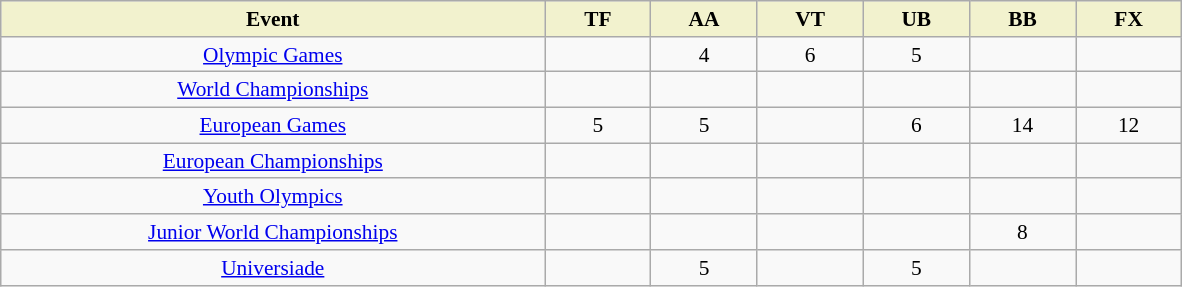<table class="wikitable" style="margin-top:0em; text-align:center; font-size:89%;">
<tr>
<th style="background-color:#f2f2ce; width:25.0em;">Event</th>
<th style="background-color:#f2f2ce; width:4.5em;">TF</th>
<th style="background-color:#f2f2ce; width:4.5em;">AA</th>
<th style="background-color:#f2f2ce; width:4.5em;">VT</th>
<th style="background-color:#f2f2ce; width:4.5em;">UB</th>
<th style="background-color:#f2f2ce; width:4.5em;">BB</th>
<th style="background-color:#f2f2ce; width:4.5em;">FX</th>
</tr>
<tr>
<td><a href='#'>Olympic Games</a></td>
<td></td>
<td>4</td>
<td>6</td>
<td>5</td>
<td></td>
<td></td>
</tr>
<tr>
<td><a href='#'>World Championships</a></td>
<td></td>
<td></td>
<td></td>
<td></td>
<td></td>
<td></td>
</tr>
<tr>
<td><a href='#'>European Games</a></td>
<td>5</td>
<td>5</td>
<td></td>
<td>6</td>
<td>14</td>
<td>12</td>
</tr>
<tr>
<td><a href='#'>European Championships</a></td>
<td></td>
<td></td>
<td></td>
<td></td>
<td></td>
<td></td>
</tr>
<tr>
<td><a href='#'>Youth Olympics</a></td>
<td></td>
<td></td>
<td></td>
<td></td>
<td></td>
<td></td>
</tr>
<tr>
<td><a href='#'>Junior World Championships</a></td>
<td></td>
<td></td>
<td></td>
<td></td>
<td>8</td>
<td></td>
</tr>
<tr>
<td><a href='#'>Universiade</a></td>
<td></td>
<td>5</td>
<td></td>
<td>5</td>
<td></td>
<td></td>
</tr>
</table>
